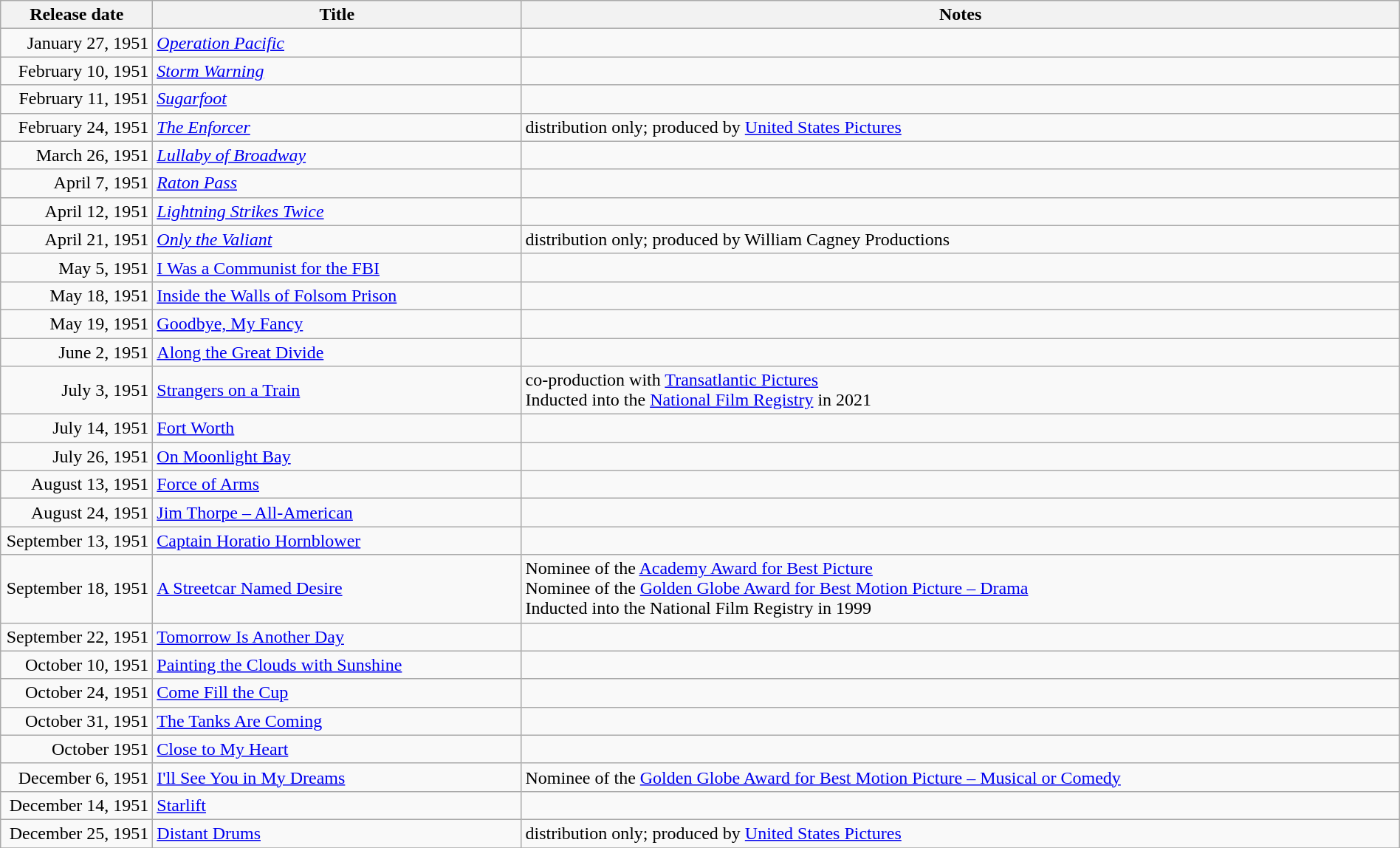<table class="wikitable sortable" style="width:100%;">
<tr>
<th scope="col" style="width:130px;">Release date</th>
<th>Title</th>
<th>Notes</th>
</tr>
<tr>
<td style="text-align:right;">January 27, 1951</td>
<td><em><a href='#'>Operation Pacific</a></em></td>
<td></td>
</tr>
<tr>
<td style="text-align:right;">February 10, 1951</td>
<td><em><a href='#'>Storm Warning</a></em></td>
<td></td>
</tr>
<tr>
<td style="text-align:right;">February 11, 1951</td>
<td><em><a href='#'>Sugarfoot</a></em></td>
<td></td>
</tr>
<tr>
<td style="text-align:right;">February 24, 1951</td>
<td><em><a href='#'>The Enforcer</a></em></td>
<td>distribution only; produced by <a href='#'>United States Pictures</a></td>
</tr>
<tr>
<td style="text-align:right;">March 26, 1951</td>
<td><em><a href='#'>Lullaby of Broadway</a></em></td>
<td></td>
</tr>
<tr>
<td style="text-align:right;">April 7, 1951</td>
<td><em><a href='#'>Raton Pass</a></em></td>
<td></td>
</tr>
<tr>
<td style="text-align:right;">April 12, 1951</td>
<td><em><a href='#'>Lightning Strikes Twice</a></em></td>
<td></td>
</tr>
<tr>
<td style="text-align:right;">April 21, 1951</td>
<td><em><a href='#'>Only the Valiant</a><strong></td>
<td>distribution only; produced by William Cagney Productions</td>
</tr>
<tr>
<td style="text-align:right;">May 5, 1951</td>
<td></em><a href='#'>I Was a Communist for the FBI</a><em></td>
<td></td>
</tr>
<tr>
<td style="text-align:right;">May 18, 1951</td>
<td></em><a href='#'>Inside the Walls of Folsom Prison</a><em></td>
<td></td>
</tr>
<tr>
<td style="text-align:right;">May 19, 1951</td>
<td></em><a href='#'>Goodbye, My Fancy</a><em></td>
<td></td>
</tr>
<tr>
<td style="text-align:right;">June 2, 1951</td>
<td></em><a href='#'>Along the Great Divide</a><em></td>
<td></td>
</tr>
<tr>
<td style="text-align:right;">July 3, 1951</td>
<td></em><a href='#'>Strangers on a Train</a><em></td>
<td>co-production with <a href='#'>Transatlantic Pictures</a><br>Inducted into the <a href='#'>National Film Registry</a> in 2021</td>
</tr>
<tr>
<td style="text-align:right;">July 14, 1951</td>
<td></em><a href='#'>Fort Worth</a><em></td>
<td></td>
</tr>
<tr>
<td style="text-align:right;">July 26, 1951</td>
<td></em><a href='#'>On Moonlight Bay</a><em></td>
<td></td>
</tr>
<tr>
<td style="text-align:right;">August 13, 1951</td>
<td></em><a href='#'>Force of Arms</a><em></td>
<td></td>
</tr>
<tr>
<td style="text-align:right;">August 24, 1951</td>
<td></em><a href='#'>Jim Thorpe – All-American</a><em></td>
<td></td>
</tr>
<tr>
<td style="text-align:right;">September 13, 1951</td>
<td></em><a href='#'>Captain Horatio Hornblower</a><em></td>
<td></td>
</tr>
<tr>
<td style="text-align:right;">September 18, 1951</td>
<td></em><a href='#'>A Streetcar Named Desire</a><em></td>
<td>Nominee of the <a href='#'>Academy Award for Best Picture</a><br>Nominee of the <a href='#'>Golden Globe Award for Best Motion Picture – Drama</a><br>Inducted into the National Film Registry in 1999</td>
</tr>
<tr>
<td style="text-align:right;">September 22, 1951</td>
<td></em><a href='#'>Tomorrow Is Another Day</a><em></td>
<td></td>
</tr>
<tr>
<td style="text-align:right;">October 10, 1951</td>
<td></em><a href='#'>Painting the Clouds with Sunshine</a><em></td>
<td></td>
</tr>
<tr>
<td style="text-align:right;">October 24, 1951</td>
<td></em><a href='#'>Come Fill the Cup</a><em></td>
<td></td>
</tr>
<tr>
<td style="text-align:right;">October 31, 1951</td>
<td></em><a href='#'>The Tanks Are Coming</a><em></td>
<td></td>
</tr>
<tr>
<td style="text-align:right;">October 1951</td>
<td></em><a href='#'>Close to My Heart</a><em></td>
<td></td>
</tr>
<tr>
<td style="text-align:right;">December 6, 1951</td>
<td></em><a href='#'>I'll See You in My Dreams</a><em></td>
<td>Nominee of the <a href='#'>Golden Globe Award for Best Motion Picture – Musical or Comedy</a></td>
</tr>
<tr>
<td style="text-align:right;">December 14, 1951</td>
<td></em><a href='#'>Starlift</a><em></td>
<td></td>
</tr>
<tr>
<td style="text-align:right;">December 25, 1951</td>
<td></em><a href='#'>Distant Drums</a><em></td>
<td>distribution only; produced by <a href='#'>United States Pictures</a></td>
</tr>
<tr>
</tr>
</table>
